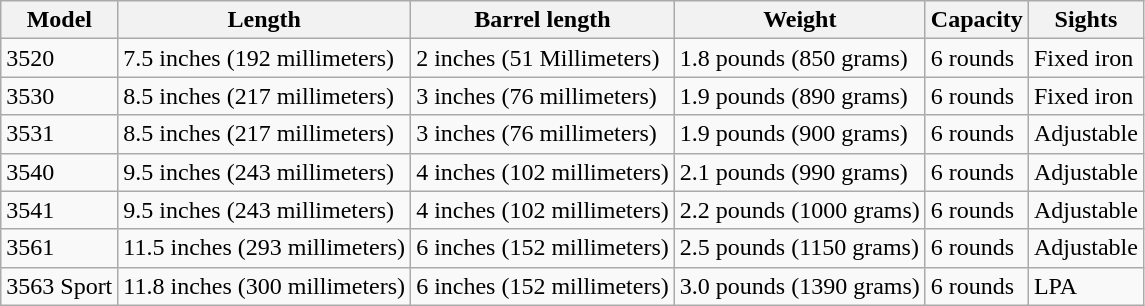<table class="wikitable">
<tr>
<th>Model</th>
<th>Length</th>
<th>Barrel length</th>
<th>Weight</th>
<th>Capacity</th>
<th>Sights</th>
</tr>
<tr>
<td>3520</td>
<td>7.5 inches (192 millimeters)</td>
<td>2 inches (51 Millimeters)</td>
<td>1.8 pounds (850 grams)</td>
<td>6 rounds</td>
<td>Fixed iron</td>
</tr>
<tr>
<td>3530</td>
<td>8.5 inches (217 millimeters)</td>
<td>3 inches (76 millimeters)</td>
<td>1.9 pounds (890 grams)</td>
<td>6 rounds</td>
<td>Fixed iron</td>
</tr>
<tr>
<td>3531</td>
<td>8.5 inches (217 millimeters)</td>
<td>3 inches (76 millimeters)</td>
<td>1.9 pounds (900 grams)</td>
<td>6 rounds</td>
<td>Adjustable</td>
</tr>
<tr>
<td>3540</td>
<td>9.5 inches (243 millimeters)</td>
<td>4 inches (102 millimeters)</td>
<td>2.1 pounds (990 grams)</td>
<td>6 rounds</td>
<td>Adjustable</td>
</tr>
<tr>
<td>3541</td>
<td>9.5 inches (243 millimeters)</td>
<td>4 inches (102 millimeters)</td>
<td>2.2 pounds (1000 grams)</td>
<td>6 rounds</td>
<td>Adjustable</td>
</tr>
<tr>
<td>3561</td>
<td>11.5 inches (293 millimeters)</td>
<td>6 inches (152 millimeters)</td>
<td>2.5 pounds (1150 grams)</td>
<td>6 rounds</td>
<td>Adjustable</td>
</tr>
<tr>
<td>3563 Sport</td>
<td>11.8 inches (300 millimeters)</td>
<td>6 inches (152 millimeters)</td>
<td>3.0 pounds (1390 grams)</td>
<td>6 rounds</td>
<td>LPA</td>
</tr>
</table>
